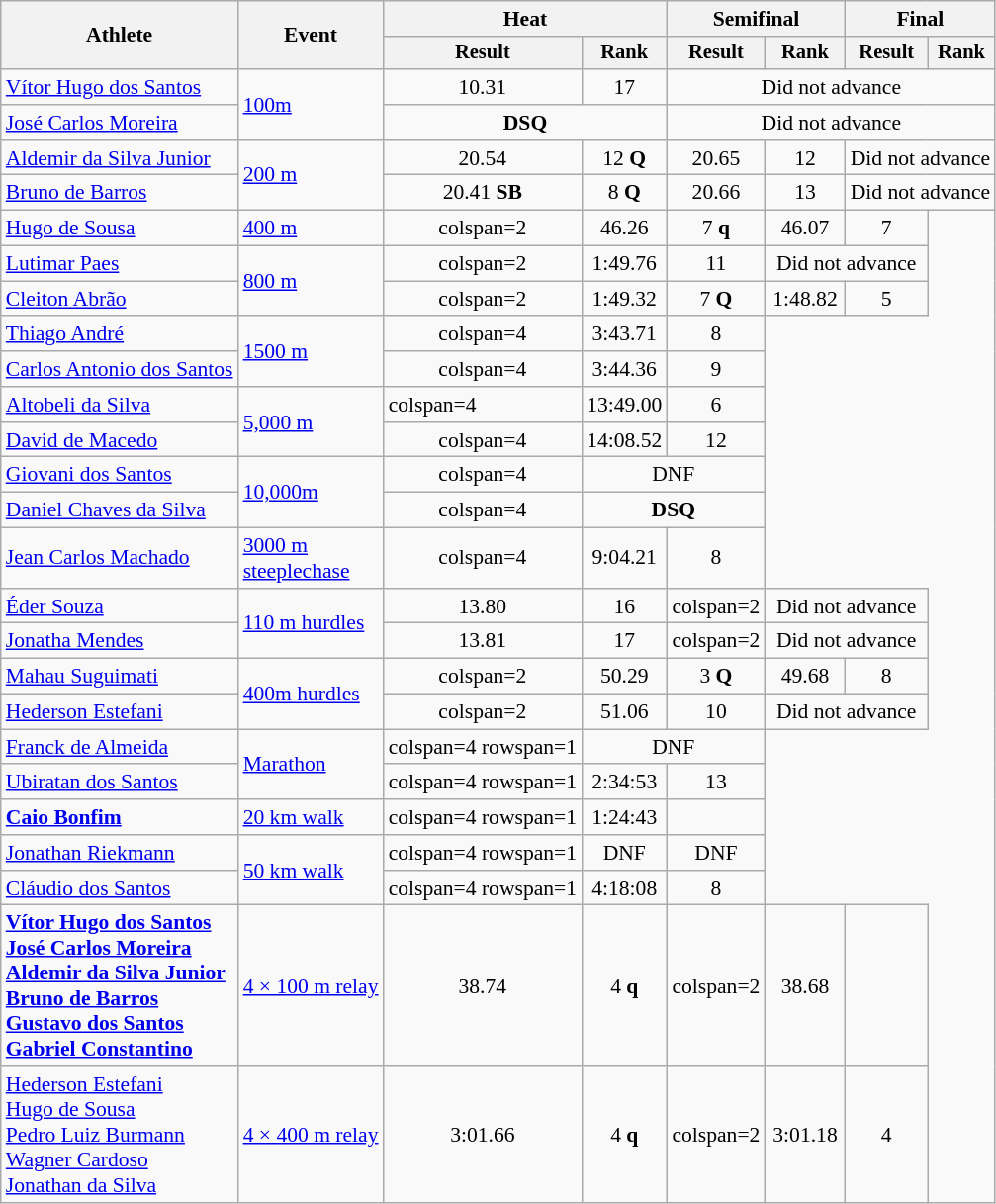<table class="wikitable" style="font-size:90%">
<tr>
<th rowspan="2">Athlete</th>
<th rowspan="2">Event</th>
<th colspan="2">Heat</th>
<th colspan="2">Semifinal</th>
<th colspan="2">Final</th>
</tr>
<tr style="font-size:95%">
<th>Result</th>
<th>Rank</th>
<th>Result</th>
<th>Rank</th>
<th>Result</th>
<th>Rank</th>
</tr>
<tr align=center>
<td align=left><a href='#'>Vítor Hugo dos Santos</a></td>
<td align=left rowspan=2><a href='#'>100m</a></td>
<td>10.31</td>
<td>17</td>
<td align="center" colspan="4">Did not advance</td>
</tr>
<tr align=center>
<td align=left><a href='#'>José Carlos Moreira</a></td>
<td colspan=2><strong>DSQ</strong></td>
<td align="center" colspan="4">Did not advance</td>
</tr>
<tr align=center>
<td align=left><a href='#'>Aldemir da Silva Junior</a></td>
<td align=left rowspan=2><a href='#'>200 m</a></td>
<td>20.54</td>
<td>12 <strong>Q</strong></td>
<td>20.65</td>
<td>12</td>
<td align="center" colspan="2">Did not advance</td>
</tr>
<tr align=center>
<td align=left><a href='#'>Bruno de Barros</a></td>
<td>20.41 <strong>SB</strong></td>
<td>8 <strong>Q</strong></td>
<td>20.66</td>
<td>13</td>
<td align="center" colspan="2">Did not advance</td>
</tr>
<tr align=center>
<td align=left><a href='#'>Hugo de Sousa</a></td>
<td align=left rowspan=1><a href='#'>400 m</a></td>
<td>colspan=2 </td>
<td>46.26</td>
<td>7 <strong>q</strong></td>
<td>46.07</td>
<td>7</td>
</tr>
<tr align=center>
<td align=left><a href='#'>Lutimar Paes</a></td>
<td align=left rowspan=2><a href='#'>800 m</a></td>
<td>colspan=2 </td>
<td>1:49.76</td>
<td>11</td>
<td align="center" colspan="2">Did not advance</td>
</tr>
<tr align=center>
<td align=left><a href='#'>Cleiton Abrão</a></td>
<td>colspan=2 </td>
<td>1:49.32</td>
<td>7 <strong>Q</strong></td>
<td>1:48.82</td>
<td>5</td>
</tr>
<tr align=center>
<td align=left><a href='#'>Thiago André</a></td>
<td align=left rowspan=2><a href='#'>1500 m</a></td>
<td>colspan=4 </td>
<td>3:43.71</td>
<td>8</td>
</tr>
<tr align=center>
<td align=left><a href='#'>Carlos Antonio dos Santos</a></td>
<td>colspan=4 </td>
<td>3:44.36</td>
<td>9</td>
</tr>
<tr align=center|-align=center>
<td align=left><a href='#'>Altobeli da Silva</a></td>
<td align=left rowspan=2><a href='#'>5,000 m</a></td>
<td>colspan=4 </td>
<td>13:49.00</td>
<td align=center>6</td>
</tr>
<tr align=center>
<td align=left><a href='#'>David de Macedo</a></td>
<td>colspan=4 </td>
<td>14:08.52</td>
<td>12</td>
</tr>
<tr align=center>
<td align=left><a href='#'>Giovani dos Santos</a></td>
<td align=left rowspan=2><a href='#'>10,000m</a></td>
<td>colspan=4 </td>
<td colspan=2>DNF</td>
</tr>
<tr align=center>
<td align=left><a href='#'>Daniel Chaves da Silva</a></td>
<td>colspan=4 </td>
<td colspan=2><strong>DSQ</strong></td>
</tr>
<tr align=center>
<td align=left><a href='#'>Jean Carlos Machado</a></td>
<td align=left><a href='#'>3000 m<br>steeplechase</a></td>
<td>colspan=4 </td>
<td>9:04.21</td>
<td>8</td>
</tr>
<tr align=center>
<td align=left><a href='#'>Éder Souza</a></td>
<td align=left rowspan=2><a href='#'>110 m hurdles</a></td>
<td>13.80</td>
<td>16</td>
<td>colspan=2 </td>
<td align="center" colspan="2">Did not advance</td>
</tr>
<tr align=center>
<td align=left><a href='#'>Jonatha Mendes</a></td>
<td>13.81</td>
<td>17</td>
<td>colspan=2 </td>
<td align="center" colspan="2">Did not advance</td>
</tr>
<tr align=center>
<td align=left><a href='#'>Mahau Suguimati</a></td>
<td align=left rowspan=2><a href='#'>400m hurdles</a></td>
<td>colspan=2 </td>
<td>50.29</td>
<td>3 <strong>Q</strong></td>
<td>49.68</td>
<td>8</td>
</tr>
<tr align=center>
<td align=left><a href='#'>Hederson Estefani</a></td>
<td>colspan=2 </td>
<td>51.06</td>
<td>10</td>
<td align="center" colspan="2">Did not advance</td>
</tr>
<tr align=center>
<td align=left><a href='#'>Franck de Almeida</a></td>
<td align=left rowspan=2><a href='#'>Marathon</a></td>
<td>colspan=4 rowspan=1 </td>
<td colspan=2>DNF</td>
</tr>
<tr align=center>
<td align=left><a href='#'>Ubiratan dos Santos</a></td>
<td>colspan=4 rowspan=1 </td>
<td>2:34:53</td>
<td>13</td>
</tr>
<tr align=center>
<td align=left><strong><a href='#'>Caio Bonfim</a></strong></td>
<td align=left><a href='#'>20 km walk</a></td>
<td>colspan=4 rowspan=1 </td>
<td>1:24:43</td>
<td></td>
</tr>
<tr align=center>
<td align=left><a href='#'>Jonathan Riekmann</a></td>
<td align=left rowspan=2><a href='#'>50 km walk</a></td>
<td>colspan=4 rowspan=1 </td>
<td>DNF</td>
<td>DNF</td>
</tr>
<tr align=center>
<td align=left><a href='#'>Cláudio dos Santos</a></td>
<td>colspan=4 rowspan=1 </td>
<td>4:18:08</td>
<td>8</td>
</tr>
<tr align=center>
<td align=left><strong><a href='#'>Vítor Hugo dos Santos</a></strong><br><strong><a href='#'>José Carlos Moreira</a></strong><br><strong><a href='#'>Aldemir da Silva Junior</a></strong><br><strong><a href='#'>Bruno de Barros</a></strong><br><strong><a href='#'>Gustavo dos Santos</a></strong><br><strong><a href='#'>Gabriel Constantino</a></strong></td>
<td align=left><a href='#'>4 × 100 m relay</a></td>
<td>38.74</td>
<td>4 <strong>q</strong></td>
<td>colspan=2 </td>
<td>38.68</td>
<td></td>
</tr>
<tr align=center>
<td align=left><a href='#'>Hederson Estefani</a><br><a href='#'>Hugo de Sousa</a><br><a href='#'>Pedro Luiz Burmann</a><br><a href='#'>Wagner Cardoso</a><br><a href='#'>Jonathan da Silva</a></td>
<td align=left><a href='#'>4 × 400 m relay</a></td>
<td>3:01.66</td>
<td>4 <strong>q</strong></td>
<td>colspan=2 </td>
<td>3:01.18</td>
<td>4</td>
</tr>
</table>
